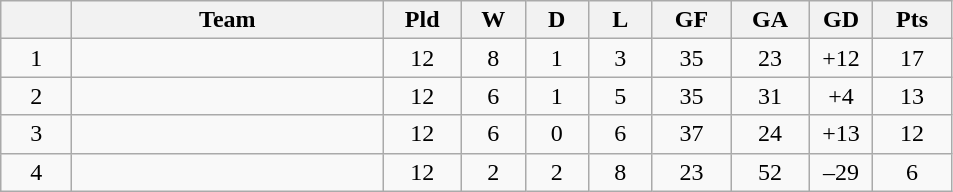<table class="wikitable" style="text-align: center;">
<tr>
<th style="width: 40px;"></th>
<th style="width: 200px;">Team</th>
<th style="width: 45px;">Pld</th>
<th style="width: 35px;">W</th>
<th style="width: 35px;">D</th>
<th style="width: 35px;">L</th>
<th style="width: 45px;">GF</th>
<th style="width: 45px;">GA</th>
<th style="width: 35px;">GD</th>
<th style="width: 45px;">Pts</th>
</tr>
<tr>
<td>1</td>
<td style="text-align: left;"></td>
<td>12</td>
<td>8</td>
<td>1</td>
<td>3</td>
<td>35</td>
<td>23</td>
<td>+12</td>
<td>17</td>
</tr>
<tr>
<td>2</td>
<td style="text-align: left;"></td>
<td>12</td>
<td>6</td>
<td>1</td>
<td>5</td>
<td>35</td>
<td>31</td>
<td>+4</td>
<td>13</td>
</tr>
<tr>
<td>3</td>
<td style="text-align: left;"></td>
<td>12</td>
<td>6</td>
<td>0</td>
<td>6</td>
<td>37</td>
<td>24</td>
<td>+13</td>
<td>12</td>
</tr>
<tr>
<td>4</td>
<td style="text-align: left;"></td>
<td>12</td>
<td>2</td>
<td>2</td>
<td>8</td>
<td>23</td>
<td>52</td>
<td>–29</td>
<td>6</td>
</tr>
</table>
